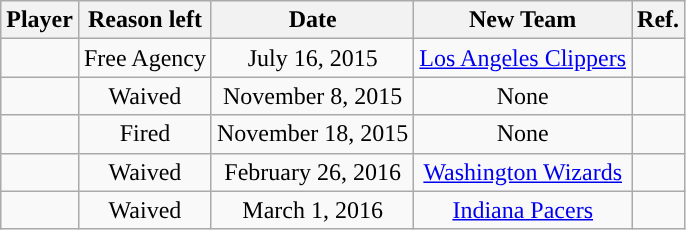<table class="wikitable sortable sortable" style="text-align: center;">
<tr>
<th>Player</th>
<th>Reason left</th>
<th>Date</th>
<th>New Team</th>
<th>Ref.</th>
</tr>
<tr>
<td></td>
<td>Free Agency</td>
<td>July 16, 2015</td>
<td><a href='#'>Los Angeles Clippers</a></td>
<td></td>
</tr>
<tr>
<td></td>
<td>Waived</td>
<td>November 8, 2015</td>
<td>None</td>
<td></td>
</tr>
<tr>
<td></td>
<td>Fired</td>
<td>November 18, 2015</td>
<td>None</td>
<td></td>
</tr>
<tr>
<td></td>
<td>Waived</td>
<td>February 26, 2016</td>
<td><a href='#'>Washington Wizards</a></td>
<td></td>
</tr>
<tr>
<td></td>
<td>Waived</td>
<td>March 1, 2016</td>
<td><a href='#'>Indiana Pacers</a></td>
<td></td>
</tr>
</table>
